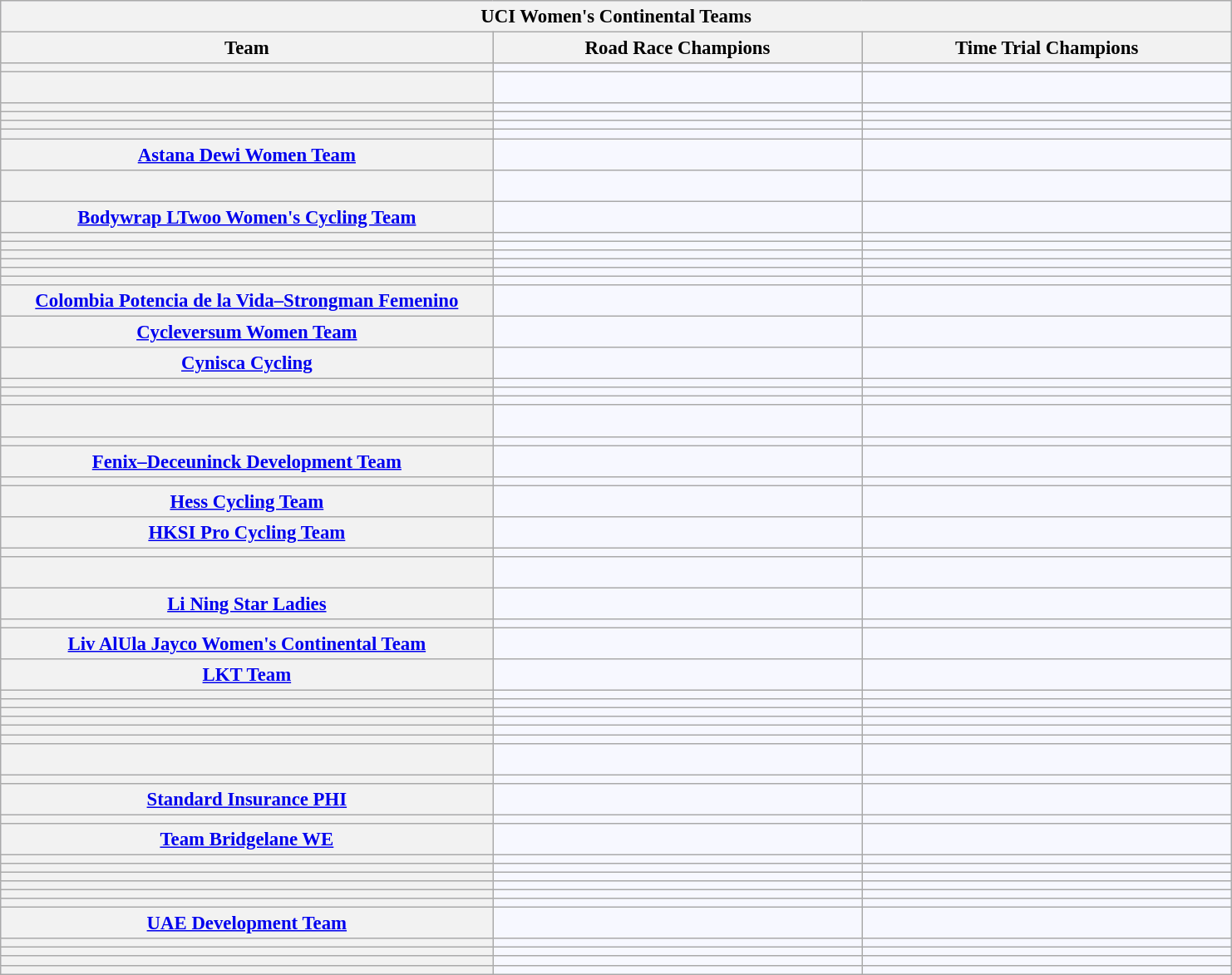<table class="wikitable sortable"  style="background:#f7f8ff; font-size:95%; border:gray solid 1px; width:65em; margin-bottom:0">
<tr>
<th scope="col" colspan="3">UCI Women's Continental Teams</th>
</tr>
<tr style="background:#ccc; text-align:center;">
<th scope="col" width="40%">Team</th>
<th scope="col" width="30%">Road Race Champions</th>
<th scope="col" width="30%">Time Trial Champions</th>
</tr>
<tr>
<th scope="row"></th>
<td></td>
<td></td>
</tr>
<tr>
<th scope="row"></th>
<td> </td>
<td> <br> </td>
</tr>
<tr>
<th scope="row"></th>
<td></td>
<td></td>
</tr>
<tr>
<th scope="row"></th>
<td></td>
<td></td>
</tr>
<tr>
<th scope="row"></th>
<td></td>
<td></td>
</tr>
<tr>
<th scope="row"></th>
<td></td>
<td></td>
</tr>
<tr>
<th scope="row"><a href='#'>Astana Dewi Women Team</a></th>
<td> </td>
<td></td>
</tr>
<tr>
<th scope="row"></th>
<td> </td>
<td> <br> </td>
</tr>
<tr>
<th scope="row"><a href='#'>Bodywrap LTwoo Women's Cycling Team</a></th>
<td></td>
<td></td>
</tr>
<tr>
<th scope="row"></th>
<td></td>
<td></td>
</tr>
<tr>
<th scope="row"></th>
<td></td>
<td></td>
</tr>
<tr>
<th scope="row"></th>
<td></td>
<td></td>
</tr>
<tr>
<th scope="row"></th>
<td></td>
<td></td>
</tr>
<tr>
<th scope="row"></th>
<td> </td>
<td></td>
</tr>
<tr>
<th scope="row"></th>
<td></td>
<td></td>
</tr>
<tr>
<th scope="row"><a href='#'>Colombia Potencia de la Vida–Strongman Femenino</a></th>
<td></td>
<td></td>
</tr>
<tr>
<th scope="row"><a href='#'>Cycleversum Women Team</a></th>
<td></td>
<td></td>
</tr>
<tr>
<th scope="row"><a href='#'>Cynisca Cycling</a></th>
<td> </td>
<td> </td>
</tr>
<tr>
<th scope="row"></th>
<td></td>
<td></td>
</tr>
<tr>
<th scope="row"></th>
<td></td>
<td> </td>
</tr>
<tr>
<th scope="row"></th>
<td></td>
<td></td>
</tr>
<tr>
<th scope="row"></th>
<td> <br> </td>
<td> </td>
</tr>
<tr>
<th scope="row"></th>
<td> </td>
<td> </td>
</tr>
<tr>
<th scope="row"><a href='#'>Fenix–Deceuninck Development Team</a></th>
<td></td>
<td></td>
</tr>
<tr>
<th scope="row"></th>
<td></td>
<td></td>
</tr>
<tr>
<th scope="row"><a href='#'>Hess Cycling Team</a></th>
<td> </td>
<td> </td>
</tr>
<tr>
<th scope="row"><a href='#'>HKSI Pro Cycling Team</a></th>
<td> </td>
<td> </td>
</tr>
<tr>
<th scope="row"></th>
<td></td>
<td></td>
</tr>
<tr>
<th scope="row"></th>
<td> <br> </td>
<td></td>
</tr>
<tr>
<th scope="row"><a href='#'>Li Ning Star Ladies</a></th>
<td></td>
<td></td>
</tr>
<tr>
<th scope="row"></th>
<td></td>
<td></td>
</tr>
<tr>
<th scope="row"><a href='#'>Liv AlUla Jayco Women's Continental Team</a></th>
<td></td>
<td></td>
</tr>
<tr>
<th scope="row"><a href='#'>LKT Team</a></th>
<td></td>
<td></td>
</tr>
<tr>
<th scope="row"></th>
<td></td>
<td></td>
</tr>
<tr>
<th scope="row"></th>
<td></td>
<td></td>
</tr>
<tr>
<th scope="row"></th>
<td></td>
<td></td>
</tr>
<tr>
<th scope="row"></th>
<td> </td>
<td> </td>
</tr>
<tr>
<th scope="row"></th>
<td></td>
<td></td>
</tr>
<tr>
<th scope="row"></th>
<td></td>
<td></td>
</tr>
<tr>
<th scope="row"></th>
<td> </td>
<td> <br> </td>
</tr>
<tr>
<th scope="row"></th>
<td></td>
<td></td>
</tr>
<tr>
<th scope="row"><a href='#'>Standard Insurance PHI</a></th>
<td></td>
<td></td>
</tr>
<tr>
<th scope="row"></th>
<td> </td>
<td> </td>
</tr>
<tr>
<th scope="row"><a href='#'>Team Bridgelane WE</a></th>
<td></td>
<td></td>
</tr>
<tr>
<th scope="row"></th>
<td></td>
<td></td>
</tr>
<tr>
<th scope="row"></th>
<td> </td>
<td></td>
</tr>
<tr>
<th scope="row"></th>
<td></td>
<td></td>
</tr>
<tr>
<th scope="row"></th>
<td> </td>
<td> </td>
</tr>
<tr>
<th scope="row"></th>
<td></td>
<td></td>
</tr>
<tr>
<th scope="row"></th>
<td></td>
<td></td>
</tr>
<tr>
<th scope="row"><a href='#'>UAE Development Team</a></th>
<td></td>
<td></td>
</tr>
<tr>
<th scope="row"></th>
<td></td>
<td></td>
</tr>
<tr>
<th scope="row"></th>
<td></td>
<td></td>
</tr>
<tr>
<th scope="row"></th>
<td></td>
<td></td>
</tr>
<tr>
<th scope="row"></th>
<td></td>
<td></td>
</tr>
</table>
